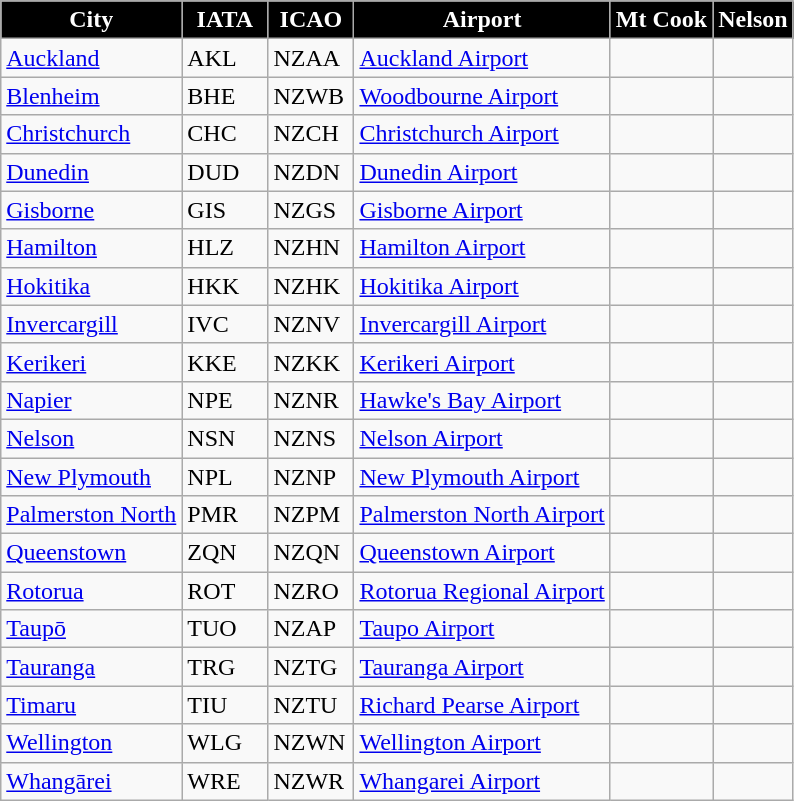<table class="sortable wikitable toccolours">
<tr>
<th style="background-color:black;color: white">City</th>
<th style="background-color:black;color: white; width:50px;">IATA</th>
<th style="background-color:black;color: white; width:50px;">ICAO</th>
<th style="background-color:black;color: white">Airport</th>
<th style="background-color:black;color: white"><abbr>Mt Cook</abbr></th>
<th style="background-color:black;color: white"><abbr>Nelson</abbr></th>
</tr>
<tr>
<td><a href='#'>Auckland</a></td>
<td>AKL</td>
<td>NZAA</td>
<td><a href='#'>Auckland Airport</a></td>
<td></td>
<td></td>
</tr>
<tr>
<td><a href='#'>Blenheim</a></td>
<td>BHE</td>
<td>NZWB</td>
<td><a href='#'>Woodbourne Airport</a></td>
<td></td>
<td></td>
</tr>
<tr>
<td><a href='#'>Christchurch</a></td>
<td>CHC</td>
<td>NZCH</td>
<td><a href='#'>Christchurch Airport</a></td>
<td></td>
<td></td>
</tr>
<tr>
<td><a href='#'>Dunedin</a></td>
<td>DUD</td>
<td>NZDN</td>
<td><a href='#'>Dunedin Airport</a></td>
<td></td>
<td></td>
</tr>
<tr>
<td><a href='#'>Gisborne</a></td>
<td>GIS</td>
<td>NZGS</td>
<td><a href='#'>Gisborne Airport</a></td>
<td></td>
<td></td>
</tr>
<tr>
<td><a href='#'>Hamilton</a></td>
<td>HLZ</td>
<td>NZHN</td>
<td><a href='#'>Hamilton Airport</a></td>
<td></td>
<td></td>
</tr>
<tr>
<td><a href='#'>Hokitika</a></td>
<td>HKK</td>
<td>NZHK</td>
<td><a href='#'>Hokitika Airport</a></td>
<td></td>
<td></td>
</tr>
<tr>
<td><a href='#'>Invercargill</a></td>
<td>IVC</td>
<td>NZNV</td>
<td><a href='#'>Invercargill Airport</a></td>
<td></td>
<td></td>
</tr>
<tr>
<td><a href='#'>Kerikeri</a></td>
<td>KKE</td>
<td>NZKK</td>
<td><a href='#'>Kerikeri Airport</a></td>
<td></td>
<td></td>
</tr>
<tr>
<td><a href='#'>Napier</a></td>
<td>NPE</td>
<td>NZNR</td>
<td><a href='#'>Hawke's Bay Airport</a></td>
<td></td>
<td></td>
</tr>
<tr>
<td><a href='#'>Nelson</a></td>
<td>NSN</td>
<td>NZNS</td>
<td><a href='#'>Nelson Airport</a></td>
<td></td>
<td></td>
</tr>
<tr>
<td><a href='#'>New Plymouth</a></td>
<td>NPL</td>
<td>NZNP</td>
<td><a href='#'>New Plymouth Airport</a></td>
<td></td>
<td></td>
</tr>
<tr>
<td><a href='#'>Palmerston North</a></td>
<td>PMR</td>
<td>NZPM</td>
<td><a href='#'>Palmerston North Airport</a></td>
<td></td>
<td></td>
</tr>
<tr>
<td><a href='#'>Queenstown</a></td>
<td>ZQN</td>
<td>NZQN</td>
<td><a href='#'>Queenstown Airport</a></td>
<td></td>
<td></td>
</tr>
<tr>
<td><a href='#'>Rotorua</a></td>
<td>ROT</td>
<td>NZRO</td>
<td><a href='#'>Rotorua Regional Airport</a></td>
<td></td>
<td></td>
</tr>
<tr>
<td><a href='#'>Taupō</a></td>
<td>TUO</td>
<td>NZAP</td>
<td><a href='#'>Taupo Airport</a></td>
<td></td>
<td></td>
</tr>
<tr>
<td><a href='#'>Tauranga</a></td>
<td>TRG</td>
<td>NZTG</td>
<td><a href='#'>Tauranga Airport</a></td>
<td></td>
<td></td>
</tr>
<tr>
<td><a href='#'>Timaru</a></td>
<td>TIU</td>
<td>NZTU</td>
<td><a href='#'>Richard Pearse Airport</a></td>
<td></td>
<td></td>
</tr>
<tr>
<td><a href='#'>Wellington</a></td>
<td>WLG</td>
<td>NZWN</td>
<td><a href='#'>Wellington Airport</a></td>
<td></td>
<td></td>
</tr>
<tr>
<td><a href='#'>Whangārei</a></td>
<td>WRE</td>
<td>NZWR</td>
<td><a href='#'>Whangarei Airport</a></td>
<td></td>
<td></td>
</tr>
</table>
